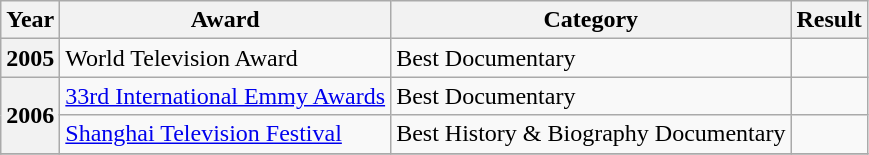<table class="wikitable">
<tr>
<th>Year</th>
<th>Award</th>
<th>Category</th>
<th>Result</th>
</tr>
<tr>
<th>2005</th>
<td>World Television Award</td>
<td>Best Documentary</td>
<td></td>
</tr>
<tr>
<th rowspan=2>2006</th>
<td><a href='#'>33rd International Emmy Awards</a></td>
<td>Best Documentary</td>
<td></td>
</tr>
<tr>
<td><a href='#'>Shanghai Television Festival</a></td>
<td>Best History & Biography Documentary</td>
<td></td>
</tr>
<tr>
</tr>
</table>
